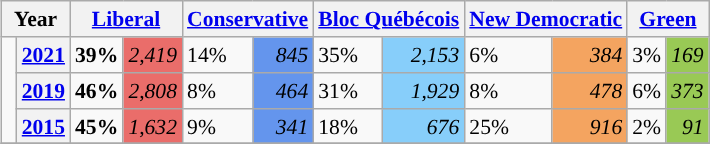<table class="wikitable" style="float:right; width:400; font-size:90%; margin-left:1em;">
<tr>
<th colspan="2" scope="col">Year</th>
<th colspan="2" scope="col"><a href='#'>Liberal</a></th>
<th colspan="2" scope="col"><a href='#'>Conservative</a></th>
<th colspan="2" scope="col"><a href='#'>Bloc Québécois</a></th>
<th colspan="2" scope="col"><a href='#'>New Democratic</a></th>
<th colspan="2" scope="col"><a href='#'>Green</a></th>
</tr>
<tr>
<td rowspan="3" style="width: 0.25em; background-color: "></td>
<th><a href='#'>2021</a></th>
<td><strong>39%</strong></td>
<td style="text-align:right; background:#EA6D6A;"><em>2,419</em></td>
<td>14%</td>
<td style="text-align:right; background:#6495ED;"><em>845</em></td>
<td>35%</td>
<td style="text-align:right; background:#87CEFA;"><em>2,153</em></td>
<td>6%</td>
<td style="text-align:right; background:#F4A460;"><em>384</em></td>
<td>3%</td>
<td style="text-align:right; background:#99C955;"><em>169</em></td>
</tr>
<tr>
<th><a href='#'>2019</a></th>
<td><strong>46%</strong></td>
<td style="text-align:right; background:#EA6D6A;"><em>2,808</em></td>
<td>8%</td>
<td style="text-align:right; background:#6495ED;"><em>464</em></td>
<td>31%</td>
<td style="text-align:right; background:#87CEFA;"><em>1,929</em></td>
<td>8%</td>
<td style="text-align:right; background:#F4A460;"><em>478</em></td>
<td>6%</td>
<td style="text-align:right; background:#99C955;"><em>373</em></td>
</tr>
<tr>
<th><a href='#'>2015</a></th>
<td><strong>45%</strong></td>
<td style="text-align:right; background:#EA6D6A;"><em>1,632</em></td>
<td>9%</td>
<td style="text-align:right; background:#6495ED;"><em>341</em></td>
<td>18%</td>
<td style="text-align:right; background:#87CEFA;"><em>676</em></td>
<td>25%</td>
<td style="text-align:right; background:#F4A460;"><em>916</em></td>
<td>2%</td>
<td style="text-align:right; background:#99C955;"><em>91</em></td>
</tr>
<tr>
</tr>
</table>
